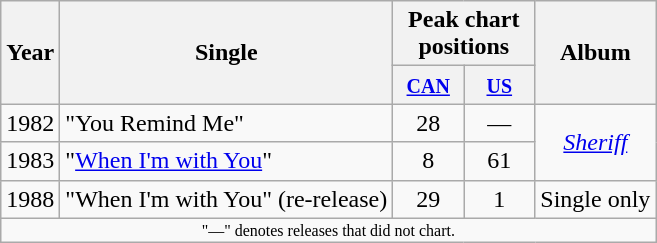<table class="wikitable" style="text-align:center">
<tr>
<th rowspan="2">Year</th>
<th rowspan="2">Single</th>
<th colspan="2">Peak chart positions</th>
<th rowspan="2">Album</th>
</tr>
<tr>
<th width="40"><small><a href='#'>CAN</a><br></small></th>
<th width="40"><small><a href='#'>US</a><br></small></th>
</tr>
<tr>
<td>1982</td>
<td style="text-align:left;">"You Remind Me"</td>
<td>28</td>
<td>—</td>
<td rowspan="2"><em><a href='#'>Sheriff</a></em></td>
</tr>
<tr>
<td>1983</td>
<td style="text-align:left;">"<a href='#'>When I'm with You</a>"</td>
<td>8</td>
<td>61</td>
</tr>
<tr>
<td>1988</td>
<td style="text-align:left;">"When I'm with You" (re-release)</td>
<td>29</td>
<td>1</td>
<td rowspan="1">Single only</td>
</tr>
<tr>
<td colspan="12" style="text-align:center; font-size:8pt;">"—" denotes releases that did not chart.</td>
</tr>
</table>
